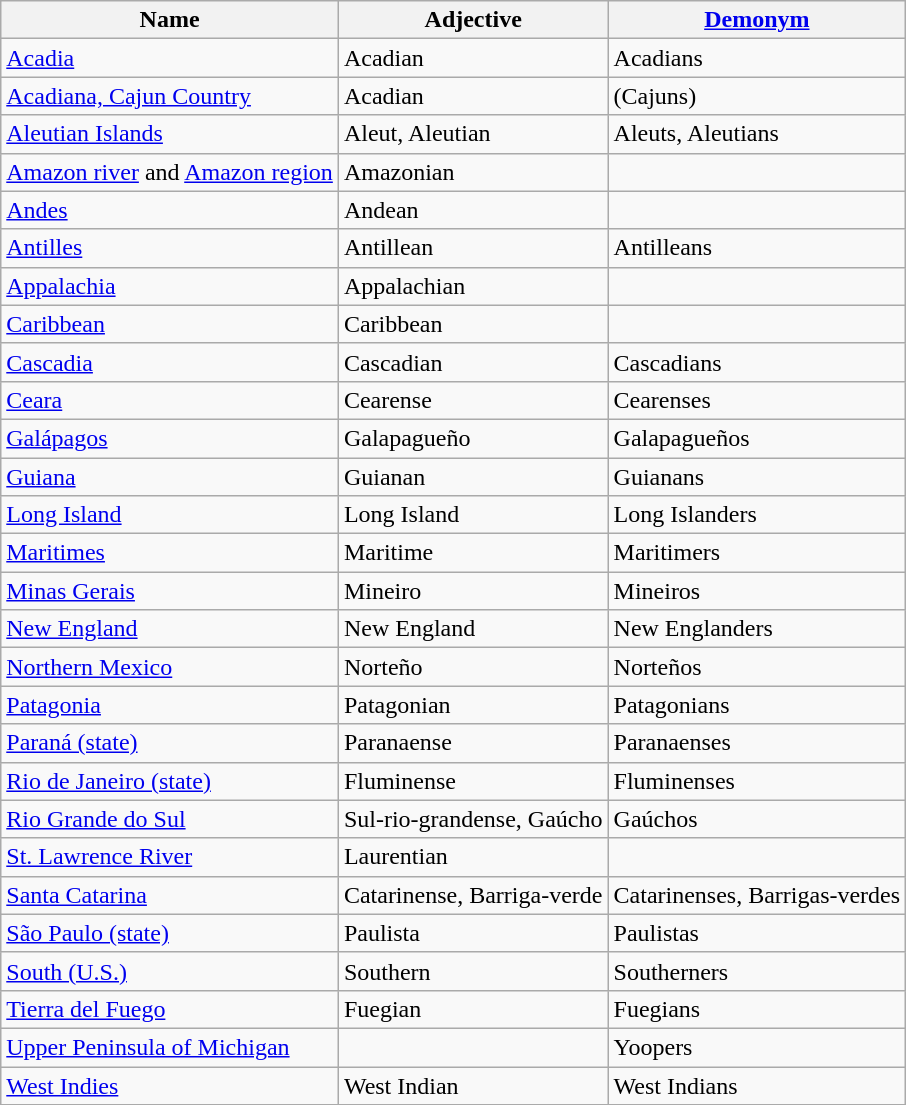<table class="wikitable">
<tr>
<th>Name</th>
<th>Adjective</th>
<th><a href='#'>Demonym</a></th>
</tr>
<tr>
<td><a href='#'>Acadia</a></td>
<td>Acadian</td>
<td>Acadians</td>
</tr>
<tr>
<td><a href='#'>Acadiana, Cajun Country</a></td>
<td>Acadian</td>
<td>(Cajuns)</td>
</tr>
<tr>
<td><a href='#'>Aleutian Islands</a></td>
<td>Aleut, Aleutian</td>
<td>Aleuts, Aleutians</td>
</tr>
<tr>
<td><a href='#'>Amazon river</a> and <a href='#'>Amazon region</a></td>
<td>Amazonian</td>
<td></td>
</tr>
<tr>
<td><a href='#'>Andes</a></td>
<td>Andean</td>
<td></td>
</tr>
<tr>
<td><a href='#'>Antilles</a></td>
<td>Antillean</td>
<td>Antilleans</td>
</tr>
<tr>
<td><a href='#'>Appalachia</a></td>
<td>Appalachian</td>
<td></td>
</tr>
<tr>
<td><a href='#'>Caribbean</a></td>
<td>Caribbean</td>
<td></td>
</tr>
<tr>
<td><a href='#'>Cascadia</a></td>
<td>Cascadian</td>
<td>Cascadians</td>
</tr>
<tr>
<td><a href='#'>Ceara</a></td>
<td>Cearense</td>
<td>Cearenses</td>
</tr>
<tr>
<td><a href='#'>Galápagos</a></td>
<td>Galapagueño</td>
<td>Galapagueños</td>
</tr>
<tr>
<td><a href='#'>Guiana</a></td>
<td>Guianan</td>
<td>Guianans</td>
</tr>
<tr>
<td><a href='#'>Long Island</a></td>
<td>Long Island</td>
<td>Long Islanders</td>
</tr>
<tr>
<td><a href='#'>Maritimes</a></td>
<td>Maritime</td>
<td>Maritimers</td>
</tr>
<tr>
<td><a href='#'>Minas Gerais</a></td>
<td>Mineiro</td>
<td>Mineiros</td>
</tr>
<tr>
<td><a href='#'>New England</a></td>
<td>New England</td>
<td>New Englanders</td>
</tr>
<tr>
<td><a href='#'>Northern Mexico</a></td>
<td>Norteño</td>
<td>Norteños</td>
</tr>
<tr>
<td><a href='#'>Patagonia</a></td>
<td>Patagonian</td>
<td>Patagonians</td>
</tr>
<tr>
<td><a href='#'>Paraná (state)</a></td>
<td>Paranaense</td>
<td>Paranaenses</td>
</tr>
<tr>
<td><a href='#'>Rio de Janeiro (state)</a></td>
<td>Fluminense</td>
<td>Fluminenses</td>
</tr>
<tr>
<td><a href='#'>Rio Grande do Sul</a></td>
<td>Sul-rio-grandense, Gaúcho</td>
<td>Gaúchos</td>
</tr>
<tr>
<td><a href='#'>St. Lawrence River</a></td>
<td>Laurentian</td>
<td></td>
</tr>
<tr>
<td><a href='#'>Santa Catarina</a></td>
<td>Catarinense, Barriga-verde</td>
<td>Catarinenses, Barrigas-verdes</td>
</tr>
<tr>
<td><a href='#'>São Paulo (state)</a></td>
<td>Paulista</td>
<td>Paulistas</td>
</tr>
<tr>
<td><a href='#'>South (U.S.)</a></td>
<td>Southern</td>
<td>Southerners</td>
</tr>
<tr>
<td><a href='#'>Tierra del Fuego</a></td>
<td>Fuegian</td>
<td>Fuegians</td>
</tr>
<tr>
<td><a href='#'>Upper Peninsula of Michigan</a></td>
<td></td>
<td>Yoopers</td>
</tr>
<tr>
<td><a href='#'>West Indies</a></td>
<td>West Indian</td>
<td>West Indians</td>
</tr>
</table>
